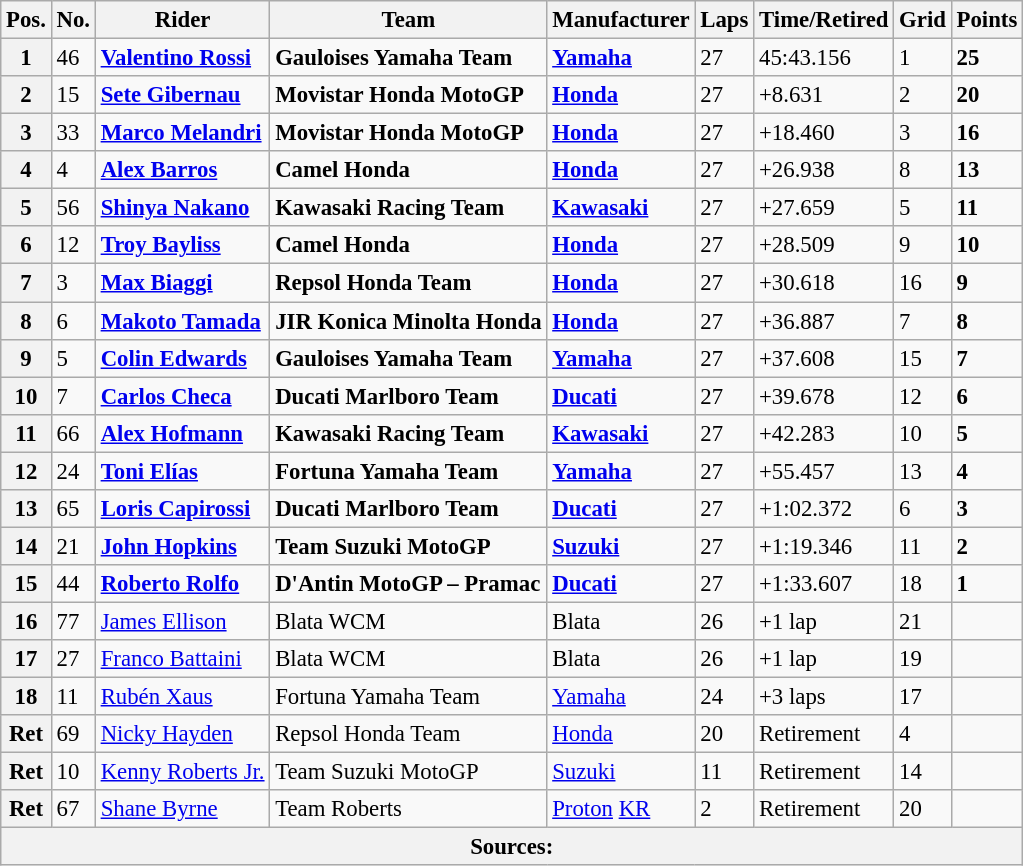<table class="wikitable" style="font-size: 95%;">
<tr>
<th>Pos.</th>
<th>No.</th>
<th>Rider</th>
<th>Team</th>
<th>Manufacturer</th>
<th>Laps</th>
<th>Time/Retired</th>
<th>Grid</th>
<th>Points</th>
</tr>
<tr>
<th>1</th>
<td>46</td>
<td> <strong><a href='#'>Valentino Rossi</a></strong></td>
<td><strong>Gauloises Yamaha Team</strong></td>
<td><strong><a href='#'>Yamaha</a></strong></td>
<td>27</td>
<td>45:43.156</td>
<td>1</td>
<td><strong>25</strong></td>
</tr>
<tr>
<th>2</th>
<td>15</td>
<td> <strong><a href='#'>Sete Gibernau</a></strong></td>
<td><strong>Movistar Honda MotoGP</strong></td>
<td><strong><a href='#'>Honda</a></strong></td>
<td>27</td>
<td>+8.631</td>
<td>2</td>
<td><strong>20</strong></td>
</tr>
<tr>
<th>3</th>
<td>33</td>
<td> <strong><a href='#'>Marco Melandri</a></strong></td>
<td><strong>Movistar Honda MotoGP</strong></td>
<td><strong><a href='#'>Honda</a></strong></td>
<td>27</td>
<td>+18.460</td>
<td>3</td>
<td><strong>16</strong></td>
</tr>
<tr>
<th>4</th>
<td>4</td>
<td> <strong><a href='#'>Alex Barros</a></strong></td>
<td><strong>Camel Honda</strong></td>
<td><strong><a href='#'>Honda</a></strong></td>
<td>27</td>
<td>+26.938</td>
<td>8</td>
<td><strong>13</strong></td>
</tr>
<tr>
<th>5</th>
<td>56</td>
<td> <strong><a href='#'>Shinya Nakano</a></strong></td>
<td><strong>Kawasaki Racing Team</strong></td>
<td><strong><a href='#'>Kawasaki</a></strong></td>
<td>27</td>
<td>+27.659</td>
<td>5</td>
<td><strong>11</strong></td>
</tr>
<tr>
<th>6</th>
<td>12</td>
<td> <strong><a href='#'>Troy Bayliss</a></strong></td>
<td><strong>Camel Honda</strong></td>
<td><strong><a href='#'>Honda</a></strong></td>
<td>27</td>
<td>+28.509</td>
<td>9</td>
<td><strong>10</strong></td>
</tr>
<tr>
<th>7</th>
<td>3</td>
<td> <strong><a href='#'>Max Biaggi</a></strong></td>
<td><strong>Repsol Honda Team</strong></td>
<td><strong><a href='#'>Honda</a></strong></td>
<td>27</td>
<td>+30.618</td>
<td>16</td>
<td><strong>9</strong></td>
</tr>
<tr>
<th>8</th>
<td>6</td>
<td> <strong><a href='#'>Makoto Tamada</a></strong></td>
<td><strong>JIR Konica Minolta Honda</strong></td>
<td><strong><a href='#'>Honda</a></strong></td>
<td>27</td>
<td>+36.887</td>
<td>7</td>
<td><strong>8</strong></td>
</tr>
<tr>
<th>9</th>
<td>5</td>
<td> <strong><a href='#'>Colin Edwards</a></strong></td>
<td><strong>Gauloises Yamaha Team</strong></td>
<td><strong><a href='#'>Yamaha</a></strong></td>
<td>27</td>
<td>+37.608</td>
<td>15</td>
<td><strong>7</strong></td>
</tr>
<tr>
<th>10</th>
<td>7</td>
<td> <strong><a href='#'>Carlos Checa</a></strong></td>
<td><strong>Ducati Marlboro Team</strong></td>
<td><strong><a href='#'>Ducati</a></strong></td>
<td>27</td>
<td>+39.678</td>
<td>12</td>
<td><strong>6</strong></td>
</tr>
<tr>
<th>11</th>
<td>66</td>
<td> <strong><a href='#'>Alex Hofmann</a></strong></td>
<td><strong>Kawasaki Racing Team</strong></td>
<td><strong><a href='#'>Kawasaki</a></strong></td>
<td>27</td>
<td>+42.283</td>
<td>10</td>
<td><strong>5</strong></td>
</tr>
<tr>
<th>12</th>
<td>24</td>
<td> <strong><a href='#'>Toni Elías</a></strong></td>
<td><strong>Fortuna Yamaha Team</strong></td>
<td><strong><a href='#'>Yamaha</a></strong></td>
<td>27</td>
<td>+55.457</td>
<td>13</td>
<td><strong>4</strong></td>
</tr>
<tr>
<th>13</th>
<td>65</td>
<td> <strong><a href='#'>Loris Capirossi</a></strong></td>
<td><strong>Ducati Marlboro Team</strong></td>
<td><strong><a href='#'>Ducati</a></strong></td>
<td>27</td>
<td>+1:02.372</td>
<td>6</td>
<td><strong>3</strong></td>
</tr>
<tr>
<th>14</th>
<td>21</td>
<td> <strong><a href='#'>John Hopkins</a></strong></td>
<td><strong>Team Suzuki MotoGP</strong></td>
<td><strong><a href='#'>Suzuki</a></strong></td>
<td>27</td>
<td>+1:19.346</td>
<td>11</td>
<td><strong>2</strong></td>
</tr>
<tr>
<th>15</th>
<td>44</td>
<td> <strong><a href='#'>Roberto Rolfo</a></strong></td>
<td><strong>D'Antin MotoGP – Pramac</strong></td>
<td><strong><a href='#'>Ducati</a></strong></td>
<td>27</td>
<td>+1:33.607</td>
<td>18</td>
<td><strong>1</strong></td>
</tr>
<tr>
<th>16</th>
<td>77</td>
<td> <a href='#'>James Ellison</a></td>
<td>Blata WCM</td>
<td>Blata</td>
<td>26</td>
<td>+1 lap</td>
<td>21</td>
<td></td>
</tr>
<tr>
<th>17</th>
<td>27</td>
<td> <a href='#'>Franco Battaini</a></td>
<td>Blata WCM</td>
<td>Blata</td>
<td>26</td>
<td>+1 lap</td>
<td>19</td>
<td></td>
</tr>
<tr>
<th>18</th>
<td>11</td>
<td> <a href='#'>Rubén Xaus</a></td>
<td>Fortuna Yamaha Team</td>
<td><a href='#'>Yamaha</a></td>
<td>24</td>
<td>+3 laps</td>
<td>17</td>
<td></td>
</tr>
<tr>
<th>Ret</th>
<td>69</td>
<td> <a href='#'>Nicky Hayden</a></td>
<td>Repsol Honda Team</td>
<td><a href='#'>Honda</a></td>
<td>20</td>
<td>Retirement</td>
<td>4</td>
<td></td>
</tr>
<tr>
<th>Ret</th>
<td>10</td>
<td> <a href='#'>Kenny Roberts Jr.</a></td>
<td>Team Suzuki MotoGP</td>
<td><a href='#'>Suzuki</a></td>
<td>11</td>
<td>Retirement</td>
<td>14</td>
<td></td>
</tr>
<tr>
<th>Ret</th>
<td>67</td>
<td> <a href='#'>Shane Byrne</a></td>
<td>Team Roberts</td>
<td><a href='#'>Proton</a> <a href='#'>KR</a></td>
<td>2</td>
<td>Retirement</td>
<td>20</td>
<td></td>
</tr>
<tr>
<th colspan=9>Sources: </th>
</tr>
</table>
